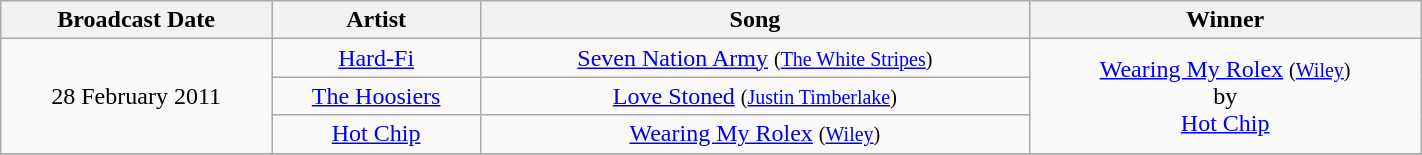<table class="wikitable" style="text-align:center" width=75%>
<tr>
<th>Broadcast Date</th>
<th>Artist</th>
<th>Song</th>
<th>Winner</th>
</tr>
<tr>
<td rowspan="3">28 February 2011</td>
<td><a href='#'>Hard-Fi</a></td>
<td><a href='#'>Seven Nation Army</a> <small>(<a href='#'>The White Stripes</a>)</small></td>
<td rowspan="3"><a href='#'>Wearing My Rolex</a> <small>(<a href='#'>Wiley</a>)</small><br>by<br><a href='#'>Hot Chip</a></td>
</tr>
<tr>
<td><a href='#'>The Hoosiers</a></td>
<td><a href='#'>Love Stoned</a> <small>(<a href='#'>Justin Timberlake</a>)</small></td>
</tr>
<tr>
<td><a href='#'>Hot Chip</a></td>
<td><a href='#'>Wearing My Rolex</a> <small>(<a href='#'>Wiley</a>)</small></td>
</tr>
<tr>
</tr>
</table>
